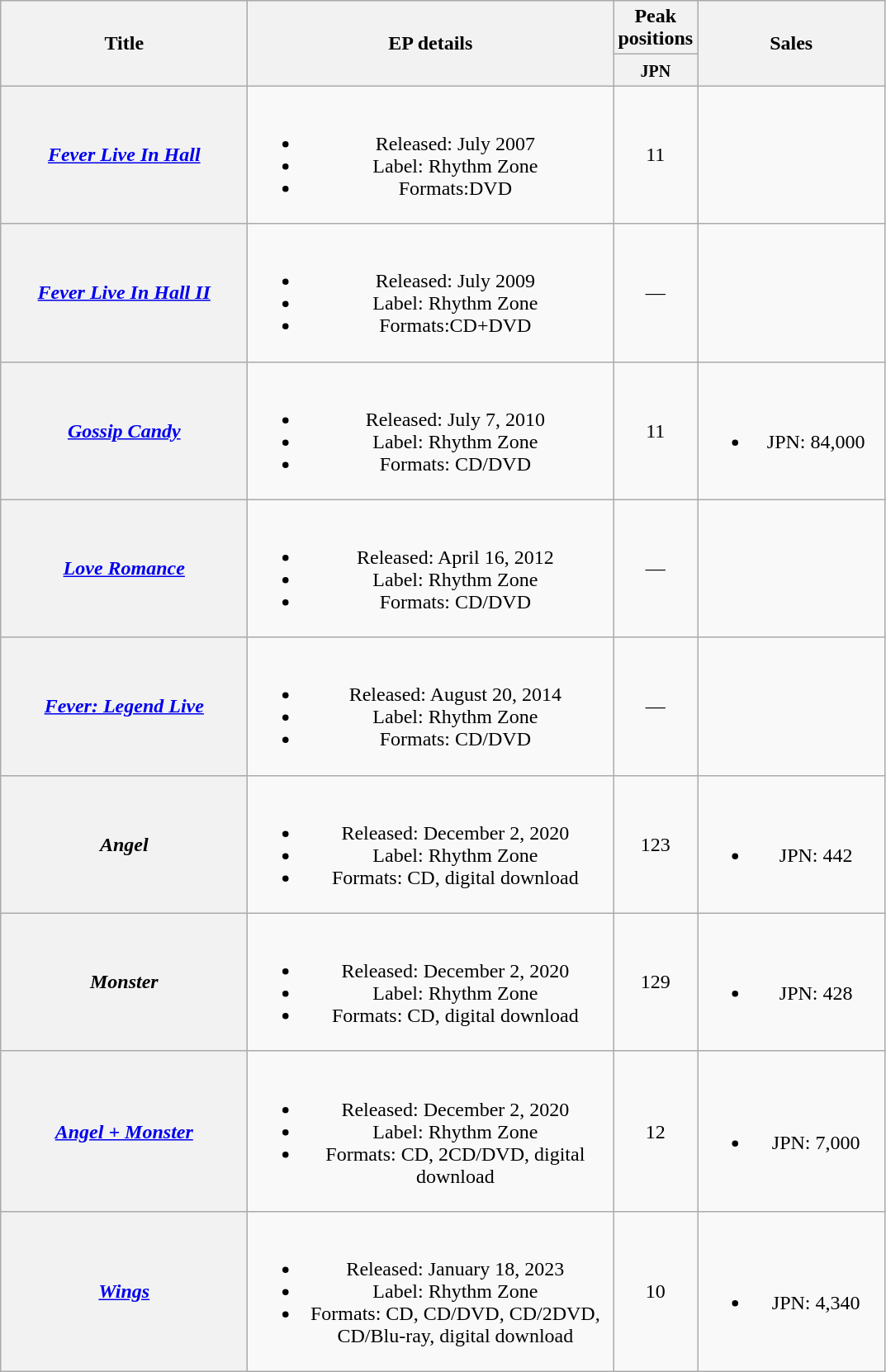<table class="wikitable plainrowheaders" style="text-align:center;">
<tr>
<th rowspan="2" style="width:12em;">Title</th>
<th rowspan="2" style="width:18em;">EP details</th>
<th colspan="1">Peak positions</th>
<th style="width:9em;" rowspan="2">Sales</th>
</tr>
<tr>
<th style="width:2.5em;"><small>JPN</small><br></th>
</tr>
<tr>
<th scope="row"><em><a href='#'>Fever Live In Hall</a></em></th>
<td><br><ul><li>Released: July 2007</li><li>Label: Rhythm Zone</li><li>Formats:DVD</li></ul></td>
<td>11</td>
<td></td>
</tr>
<tr>
<th scope="row"><em><a href='#'>Fever Live In Hall II</a></em></th>
<td><br><ul><li>Released: July 2009</li><li>Label: Rhythm Zone</li><li>Formats:CD+DVD</li></ul></td>
<td>—</td>
<td></td>
</tr>
<tr>
<th scope="row"><em><a href='#'>Gossip Candy</a></em></th>
<td><br><ul><li>Released: July 7, 2010</li><li>Label: Rhythm Zone</li><li>Formats: CD/DVD</li></ul></td>
<td>11</td>
<td><br><ul><li>JPN: 84,000</li></ul></td>
</tr>
<tr>
<th scope="row"><em><a href='#'>Love Romance</a></em></th>
<td><br><ul><li>Released: April 16, 2012</li><li>Label: Rhythm Zone</li><li>Formats: CD/DVD</li></ul></td>
<td>—</td>
<td></td>
</tr>
<tr>
<th scope="row"><em><a href='#'>Fever: Legend Live</a></em></th>
<td><br><ul><li>Released: August 20, 2014</li><li>Label: Rhythm Zone</li><li>Formats: CD/DVD</li></ul></td>
<td>—</td>
<td></td>
</tr>
<tr>
<th scope="row"><em>Angel</em></th>
<td><br><ul><li>Released: December 2, 2020</li><li>Label: Rhythm Zone</li><li>Formats: CD, digital download</li></ul></td>
<td>123</td>
<td><br><ul><li>JPN: 442</li></ul></td>
</tr>
<tr>
<th scope="row"><em>Monster</em></th>
<td><br><ul><li>Released: December 2, 2020</li><li>Label: Rhythm Zone</li><li>Formats: CD, digital download</li></ul></td>
<td>129</td>
<td><br><ul><li>JPN: 428</li></ul></td>
</tr>
<tr>
<th scope="row"><em><a href='#'>Angel + Monster</a></em></th>
<td><br><ul><li>Released: December 2, 2020</li><li>Label: Rhythm Zone</li><li>Formats: CD, 2CD/DVD, digital download</li></ul></td>
<td>12</td>
<td><br><ul><li>JPN: 7,000</li></ul></td>
</tr>
<tr>
<th scope="row"><em><a href='#'>Wings</a></em></th>
<td><br><ul><li>Released: January 18, 2023</li><li>Label: Rhythm Zone</li><li>Formats: CD, CD/DVD, CD/2DVD, CD/Blu-ray, digital download</li></ul></td>
<td>10</td>
<td><br><ul><li>JPN: 4,340</li></ul></td>
</tr>
</table>
